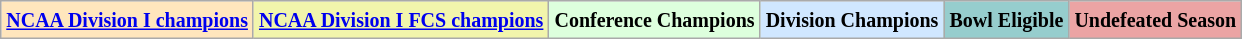<table class="wikitable">
<tr>
<td bgcolor="#FFE6BD"><small><strong><a href='#'>NCAA Division I champions</a></strong></small></td>
<td bgcolor="#F2F5AC"><small><strong><a href='#'>NCAA Division I FCS champions</a></strong></small></td>
<td bgcolor="#DDFFDD"><small><strong>Conference Champions</strong></small></td>
<td bgcolor="#D0E7FF"><small><strong>Division Champions</strong></small></td>
<td bgcolor="#96CDCD"><small><strong>Bowl Eligible</strong></small></td>
<td bgcolor="#EBA4A4"><small><strong>Undefeated Season</strong></small></td>
</tr>
</table>
